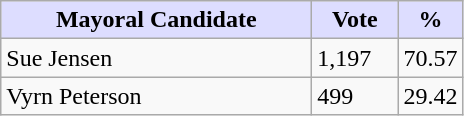<table class="wikitable">
<tr>
<th style="background:#ddf; width:200px;">Mayoral Candidate</th>
<th style="background:#ddf; width:50px;">Vote</th>
<th style="background:#ddf; width:30px;">%</th>
</tr>
<tr>
<td>Sue Jensen</td>
<td>1,197</td>
<td>70.57</td>
</tr>
<tr>
<td>Vyrn Peterson</td>
<td>499</td>
<td>29.42</td>
</tr>
</table>
